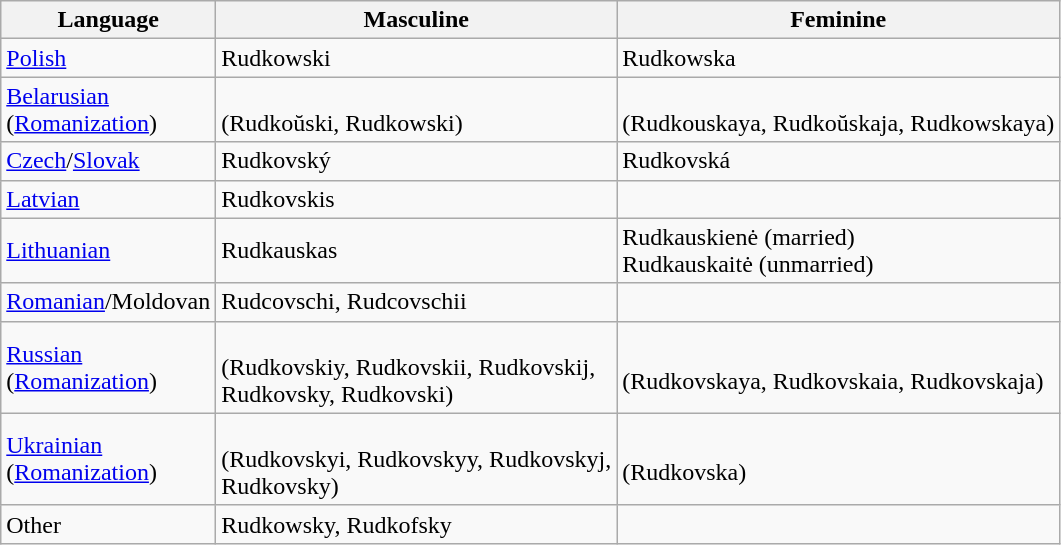<table class="wikitable">
<tr>
<th>Language</th>
<th>Masculine</th>
<th>Feminine</th>
</tr>
<tr>
<td><a href='#'>Polish</a></td>
<td>Rudkowski</td>
<td>Rudkowska</td>
</tr>
<tr>
<td><a href='#'>Belarusian</a> <br>(<a href='#'>Romanization</a>)</td>
<td><br>(Rudkoŭski, Rudkowski)</td>
<td><br> (Rudkouskaya, Rudkoŭskaja, Rudkowskaya)</td>
</tr>
<tr>
<td><a href='#'>Czech</a>/<a href='#'>Slovak</a></td>
<td>Rudkovský</td>
<td>Rudkovská</td>
</tr>
<tr>
<td><a href='#'>Latvian</a></td>
<td>Rudkovskis</td>
<td></td>
</tr>
<tr>
<td><a href='#'>Lithuanian</a></td>
<td>Rudkauskas</td>
<td>Rudkauskienė (married)<br> Rudkauskaitė (unmarried)</td>
</tr>
<tr>
<td><a href='#'>Romanian</a>/Moldovan</td>
<td>Rudcovschi, Rudcovschii</td>
<td></td>
</tr>
<tr>
<td><a href='#'>Russian</a> <br>(<a href='#'>Romanization</a>)</td>
<td><br> (Rudkovskiy, Rudkovskii, Rudkovskij, <br> Rudkovsky, Rudkovski)</td>
<td><br> (Rudkovskaya, Rudkovskaia, Rudkovskaja)</td>
</tr>
<tr>
<td><a href='#'>Ukrainian</a> <br>(<a href='#'>Romanization</a>)</td>
<td><br> (Rudkovskyi, Rudkovskyy, Rudkovskyj, <br> Rudkovsky)</td>
<td><br> (Rudkovska)</td>
</tr>
<tr>
<td>Other</td>
<td>Rudkowsky, Rudkofsky</td>
<td></td>
</tr>
</table>
